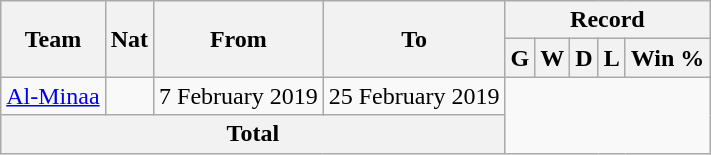<table class="wikitable" style="text-align: center">
<tr>
<th rowspan="2">Team</th>
<th rowspan="2">Nat</th>
<th rowspan="2">From</th>
<th rowspan="2">To</th>
<th colspan="5">Record</th>
</tr>
<tr>
<th>G</th>
<th>W</th>
<th>D</th>
<th>L</th>
<th>Win %</th>
</tr>
<tr>
<td align=left><a href='#'>Al-Minaa</a></td>
<td></td>
<td align=left>7 February 2019</td>
<td align=left>25 February 2019<br></td>
</tr>
<tr>
<th colspan="4" align="center" valign=middle>Total<br></th>
</tr>
</table>
